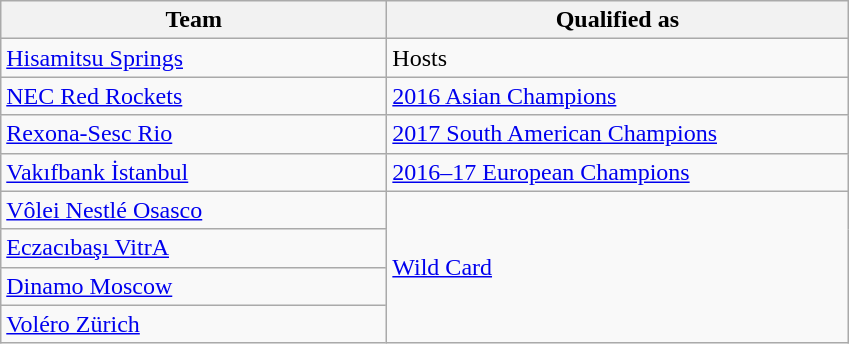<table class="wikitable">
<tr>
<th width=250>Team</th>
<th width=300>Qualified as</th>
</tr>
<tr>
<td> <a href='#'>Hisamitsu Springs</a></td>
<td>Hosts</td>
</tr>
<tr>
<td> <a href='#'>NEC Red Rockets</a></td>
<td><a href='#'>2016 Asian Champions</a></td>
</tr>
<tr>
<td> <a href='#'>Rexona-Sesc Rio</a></td>
<td><a href='#'>2017 South American Champions</a></td>
</tr>
<tr>
<td> <a href='#'>Vakıfbank İstanbul</a></td>
<td><a href='#'>2016–17 European Champions</a></td>
</tr>
<tr>
<td> <a href='#'>Vôlei Nestlé Osasco</a></td>
<td rowspan=4><a href='#'>Wild Card</a></td>
</tr>
<tr>
<td> <a href='#'>Eczacıbaşı VitrA</a></td>
</tr>
<tr>
<td> <a href='#'>Dinamo Moscow</a></td>
</tr>
<tr>
<td> <a href='#'>Voléro Zürich</a></td>
</tr>
</table>
